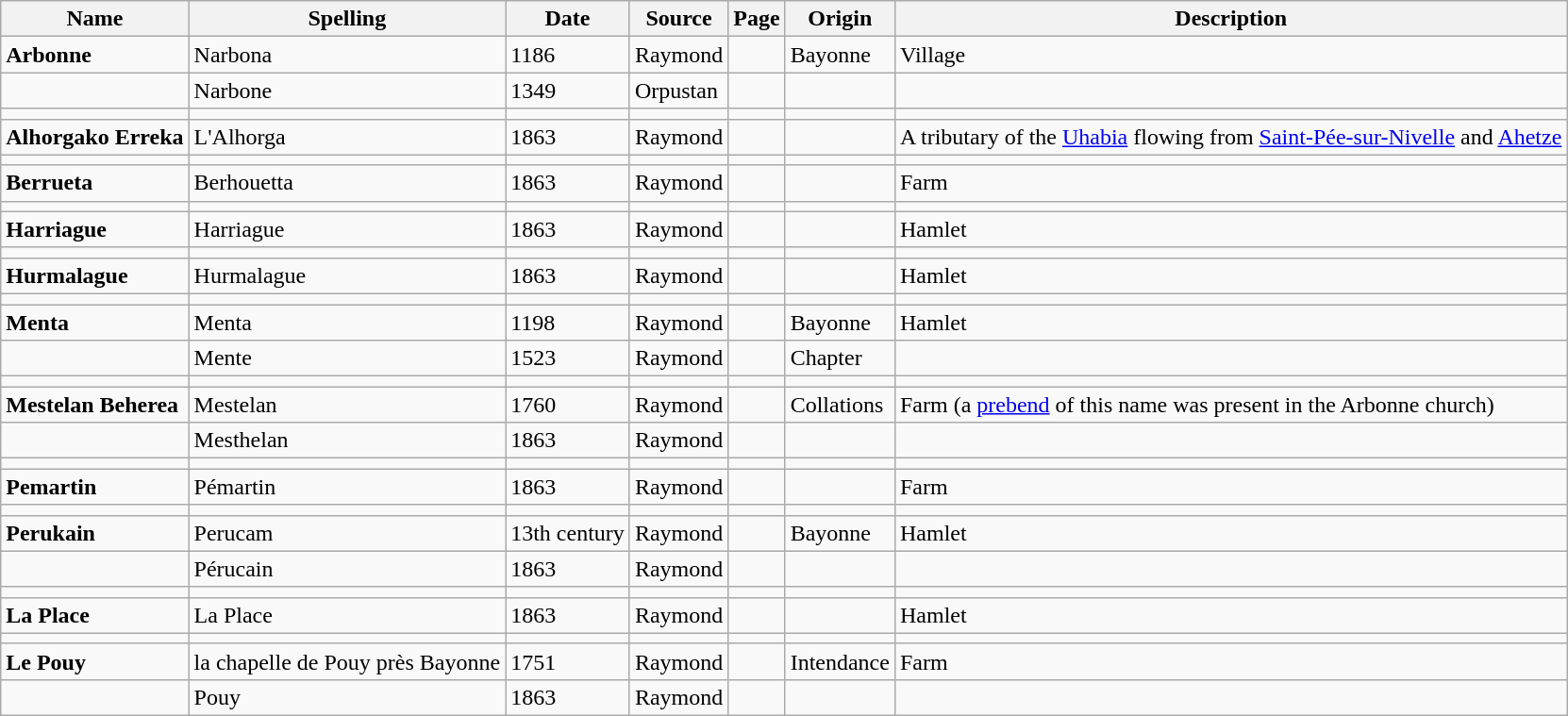<table class="wikitable">
<tr>
<th>Name</th>
<th>Spelling</th>
<th>Date</th>
<th>Source</th>
<th>Page</th>
<th>Origin</th>
<th>Description</th>
</tr>
<tr>
<td><strong>Arbonne</strong></td>
<td>Narbona</td>
<td>1186</td>
<td>Raymond</td>
<td></td>
<td>Bayonne</td>
<td>Village</td>
</tr>
<tr>
<td></td>
<td>Narbone</td>
<td>1349</td>
<td>Orpustan</td>
<td></td>
<td></td>
<td></td>
</tr>
<tr>
<td></td>
<td></td>
<td></td>
<td></td>
<td></td>
<td></td>
<td></td>
</tr>
<tr>
<td><strong>Alhorgako Erreka</strong></td>
<td>L'Alhorga</td>
<td>1863</td>
<td>Raymond</td>
<td></td>
<td></td>
<td>A tributary of the <a href='#'>Uhabia</a> flowing from <a href='#'>Saint-Pée-sur-Nivelle</a> and <a href='#'>Ahetze</a></td>
</tr>
<tr>
<td></td>
<td></td>
<td></td>
<td></td>
<td></td>
<td></td>
<td></td>
</tr>
<tr>
<td><strong>Berrueta</strong></td>
<td>Berhouetta</td>
<td>1863</td>
<td>Raymond</td>
<td></td>
<td></td>
<td>Farm</td>
</tr>
<tr>
<td></td>
<td></td>
<td></td>
<td></td>
<td></td>
<td></td>
<td></td>
</tr>
<tr>
<td><strong>Harriague</strong></td>
<td>Harriague</td>
<td>1863</td>
<td>Raymond</td>
<td></td>
<td></td>
<td>Hamlet</td>
</tr>
<tr>
<td></td>
<td></td>
<td></td>
<td></td>
<td></td>
<td></td>
<td></td>
</tr>
<tr>
<td><strong>Hurmalague</strong></td>
<td>Hurmalague</td>
<td>1863</td>
<td>Raymond</td>
<td></td>
<td></td>
<td>Hamlet</td>
</tr>
<tr>
<td></td>
<td></td>
<td></td>
<td></td>
<td></td>
<td></td>
<td></td>
</tr>
<tr>
<td><strong>Menta</strong></td>
<td>Menta</td>
<td>1198</td>
<td>Raymond</td>
<td></td>
<td>Bayonne</td>
<td>Hamlet</td>
</tr>
<tr>
<td></td>
<td>Mente</td>
<td>1523</td>
<td>Raymond</td>
<td></td>
<td>Chapter</td>
<td></td>
</tr>
<tr>
<td></td>
<td></td>
<td></td>
<td></td>
<td></td>
<td></td>
<td></td>
</tr>
<tr>
<td><strong>Mestelan Beherea</strong></td>
<td>Mestelan</td>
<td>1760</td>
<td>Raymond</td>
<td></td>
<td>Collations</td>
<td>Farm (a <a href='#'>prebend</a> of this name was present in the Arbonne church)</td>
</tr>
<tr>
<td></td>
<td>Mesthelan</td>
<td>1863</td>
<td>Raymond</td>
<td></td>
<td></td>
<td></td>
</tr>
<tr>
<td></td>
<td></td>
<td></td>
<td></td>
<td></td>
<td></td>
<td></td>
</tr>
<tr>
<td><strong>Pemartin</strong></td>
<td>Pémartin</td>
<td>1863</td>
<td>Raymond</td>
<td></td>
<td></td>
<td>Farm</td>
</tr>
<tr>
<td></td>
<td></td>
<td></td>
<td></td>
<td></td>
<td></td>
<td></td>
</tr>
<tr>
<td><strong>Perukain</strong></td>
<td>Perucam</td>
<td>13th century</td>
<td>Raymond</td>
<td></td>
<td>Bayonne</td>
<td>Hamlet</td>
</tr>
<tr>
<td></td>
<td>Pérucain</td>
<td>1863</td>
<td>Raymond</td>
<td></td>
<td></td>
<td></td>
</tr>
<tr>
<td></td>
<td></td>
<td></td>
<td></td>
<td></td>
<td></td>
<td></td>
</tr>
<tr>
<td><strong>La Place</strong></td>
<td>La Place</td>
<td>1863</td>
<td>Raymond</td>
<td></td>
<td></td>
<td>Hamlet</td>
</tr>
<tr>
<td></td>
<td></td>
<td></td>
<td></td>
<td></td>
<td></td>
<td></td>
</tr>
<tr>
<td><strong>Le Pouy</strong></td>
<td>la chapelle de Pouy près Bayonne</td>
<td>1751</td>
<td>Raymond</td>
<td></td>
<td>Intendance</td>
<td>Farm</td>
</tr>
<tr>
<td></td>
<td>Pouy</td>
<td>1863</td>
<td>Raymond</td>
<td></td>
<td></td>
<td></td>
</tr>
</table>
